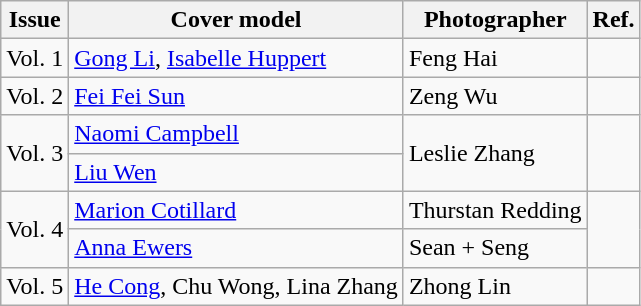<table class="wikitable">
<tr>
<th>Issue</th>
<th>Cover model</th>
<th>Photographer</th>
<th>Ref.</th>
</tr>
<tr>
<td>Vol. 1</td>
<td><a href='#'>Gong Li</a>, <a href='#'>Isabelle Huppert</a></td>
<td>Feng Hai</td>
<td></td>
</tr>
<tr>
<td>Vol. 2</td>
<td><a href='#'>Fei Fei Sun</a></td>
<td>Zeng Wu</td>
<td></td>
</tr>
<tr>
<td rowspan="2">Vol. 3</td>
<td><a href='#'>Naomi Campbell</a></td>
<td rowspan="2">Leslie Zhang</td>
<td rowspan="2"></td>
</tr>
<tr>
<td><a href='#'>Liu Wen</a></td>
</tr>
<tr>
<td rowspan="2">Vol. 4</td>
<td><a href='#'>Marion Cotillard</a></td>
<td>Thurstan Redding</td>
<td rowspan="2"></td>
</tr>
<tr>
<td><a href='#'>Anna Ewers</a></td>
<td>Sean + Seng</td>
</tr>
<tr>
<td>Vol. 5</td>
<td><a href='#'>He Cong</a>, Chu Wong, Lina Zhang</td>
<td>Zhong Lin</td>
<td></td>
</tr>
</table>
